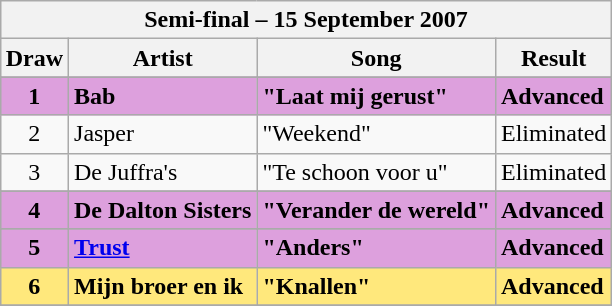<table class="sortable wikitable" style="margin: 1em auto 1em auto">
<tr>
<th colspan="4"><strong>Semi-final – 15 September 2007</strong></th>
</tr>
<tr>
<th>Draw</th>
<th>Artist</th>
<th>Song</th>
<th>Result</th>
</tr>
<tr>
</tr>
<tr style="font-weight:bold; background:#DDA0DD;">
<td align="center">1</td>
<td>Bab</td>
<td>"Laat mij gerust"</td>
<td>Advanced</td>
</tr>
<tr>
<td align="center">2</td>
<td>Jasper</td>
<td>"Weekend"</td>
<td>Eliminated</td>
</tr>
<tr>
<td align="center">3</td>
<td>De Juffra's</td>
<td>"Te schoon voor u"</td>
<td>Eliminated</td>
</tr>
<tr>
</tr>
<tr>
</tr>
<tr style="font-weight:bold; background:#DDA0DD;">
<td align="center">4</td>
<td>De Dalton Sisters</td>
<td>"Verander de wereld"</td>
<td>Advanced</td>
</tr>
<tr>
</tr>
<tr style="font-weight:bold; background:#DDA0DD;">
<td align="center">5</td>
<td><a href='#'>Trust</a></td>
<td>"Anders"</td>
<td>Advanced</td>
</tr>
<tr - style="font-weight:bold; background:#ffe87c;">
<td align="center">6</td>
<td>Mijn broer en ik</td>
<td>"Knallen"</td>
<td>Advanced</td>
</tr>
<tr>
</tr>
</table>
